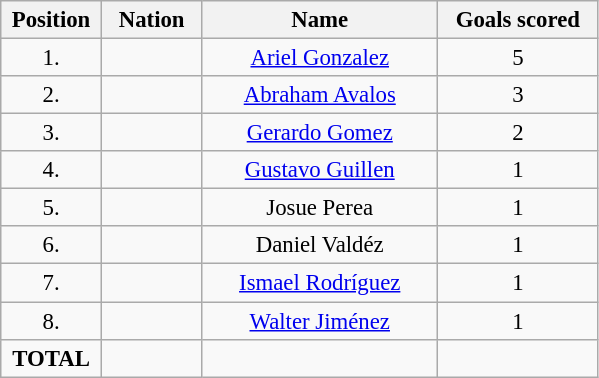<table class="wikitable" style="font-size: 95%; text-align: center;">
<tr>
<th width=60>Position</th>
<th width=60>Nation</th>
<th width=150>Name</th>
<th width=100>Goals scored</th>
</tr>
<tr>
<td>1.</td>
<td></td>
<td><a href='#'>Ariel Gonzalez</a></td>
<td>5</td>
</tr>
<tr>
<td>2.</td>
<td></td>
<td><a href='#'>Abraham Avalos</a></td>
<td>3</td>
</tr>
<tr>
<td>3.</td>
<td></td>
<td><a href='#'>Gerardo Gomez</a></td>
<td>2</td>
</tr>
<tr>
<td>4.</td>
<td></td>
<td><a href='#'>Gustavo Guillen</a></td>
<td>1</td>
</tr>
<tr>
<td>5.</td>
<td></td>
<td>Josue Perea</td>
<td>1</td>
</tr>
<tr>
<td>6.</td>
<td></td>
<td>Daniel Valdéz</td>
<td>1</td>
</tr>
<tr>
<td>7.</td>
<td></td>
<td><a href='#'>Ismael Rodríguez</a></td>
<td>1</td>
</tr>
<tr>
<td>8.</td>
<td></td>
<td><a href='#'>Walter Jiménez</a></td>
<td>1</td>
</tr>
<tr>
<td><strong>TOTAL</strong></td>
<td></td>
<td></td>
<td></td>
</tr>
</table>
